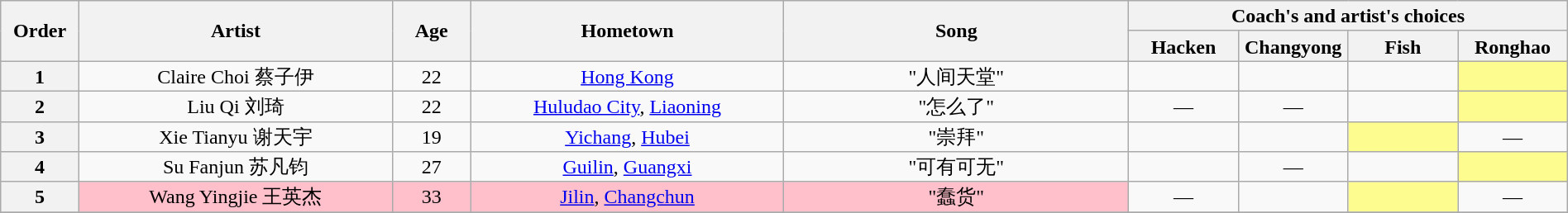<table class="wikitable" style="text-align:center; line-height:17px; width:100%;">
<tr>
<th scope="col" rowspan="2" style="width:05%;">Order</th>
<th scope="col" rowspan="2" style="width:20%;">Artist</th>
<th scope="col" rowspan="2" style="width:05%;">Age</th>
<th scope="col" rowspan="2" style="width:20%;">Hometown</th>
<th scope="col" rowspan="2" style="width:22%;">Song</th>
<th scope="col" colspan="4" style="width:28%;">Coach's and artist's choices</th>
</tr>
<tr>
<th style="width:07%;">Hacken</th>
<th style="width:07%;">Changyong</th>
<th style="width:07%;">Fish</th>
<th style="width:07%;">Ronghao</th>
</tr>
<tr>
<th>1</th>
<td>Claire Choi 蔡子伊</td>
<td>22</td>
<td><a href='#'>Hong Kong</a></td>
<td>"人间天堂"</td>
<td><strong></strong></td>
<td><strong></strong></td>
<td><strong></strong></td>
<td style="background:#fdfc8f;"><strong></strong></td>
</tr>
<tr>
<th>2</th>
<td>Liu Qi 刘琦</td>
<td>22</td>
<td><a href='#'>Huludao City</a>, <a href='#'>Liaoning</a></td>
<td>"怎么了"</td>
<td>—</td>
<td>—</td>
<td><strong></strong></td>
<td style="background:#fdfc8f;"><strong></strong></td>
</tr>
<tr>
<th>3</th>
<td>Xie Tianyu 谢天宇</td>
<td>19</td>
<td><a href='#'>Yichang</a>, <a href='#'>Hubei</a></td>
<td>"崇拜"</td>
<td><strong></strong></td>
<td><strong></strong></td>
<td style="background:#fdfc8f;"><strong></strong></td>
<td>—</td>
</tr>
<tr>
<th>4</th>
<td>Su Fanjun 苏凡钧</td>
<td>27</td>
<td><a href='#'>Guilin</a>, <a href='#'>Guangxi</a></td>
<td>"可有可无"</td>
<td><strong></strong></td>
<td>—</td>
<td><strong></strong></td>
<td style="background:#fdfc8f;"><strong></strong></td>
</tr>
<tr>
<th>5</th>
<td style="background:pink;">Wang Yingjie 王英杰</td>
<td style="background:pink;">33</td>
<td style="background:pink;"><a href='#'>Jilin</a>, <a href='#'>Changchun</a></td>
<td style="background:pink;">"蠢货"</td>
<td>—</td>
<td><strong></strong></td>
<td style="background:#fdfc8f;"><strong></strong></td>
<td>—</td>
</tr>
<tr>
</tr>
</table>
